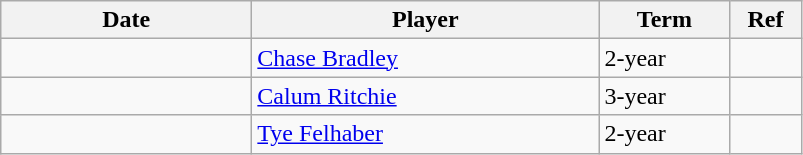<table class="wikitable">
<tr>
<th style="width: 10em;">Date</th>
<th style="width: 14em;">Player</th>
<th style="width: 5em;">Term</th>
<th style="width: 2.5em;">Ref</th>
</tr>
<tr>
<td></td>
<td><a href='#'>Chase Bradley</a></td>
<td>2-year</td>
<td></td>
</tr>
<tr>
<td></td>
<td><a href='#'>Calum Ritchie</a></td>
<td>3-year</td>
<td></td>
</tr>
<tr>
<td></td>
<td><a href='#'>Tye Felhaber</a></td>
<td>2-year</td>
<td></td>
</tr>
</table>
